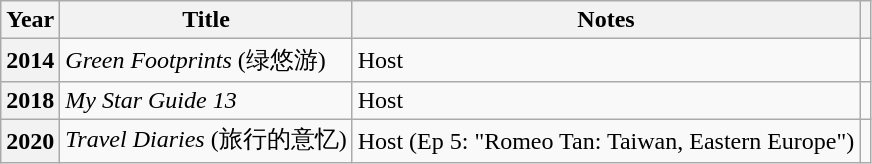<table class="wikitable sortable plainrowheaders">
<tr>
<th scope="col">Year</th>
<th scope="col">Title</th>
<th scope="col" class="unsortable">Notes</th>
<th scope="col" class="unsortable"></th>
</tr>
<tr>
<th scope="row">2014</th>
<td><em>Green Footprints</em> (绿悠游)</td>
<td>Host</td>
<td></td>
</tr>
<tr>
<th scope="row">2018</th>
<td><em>My Star Guide 13</em></td>
<td>Host</td>
<td></td>
</tr>
<tr>
<th scope="row">2020</th>
<td><em>Travel Diaries</em> (旅行的意忆)</td>
<td>Host (Ep 5: "Romeo Tan: Taiwan, Eastern Europe")</td>
<td></td>
</tr>
</table>
